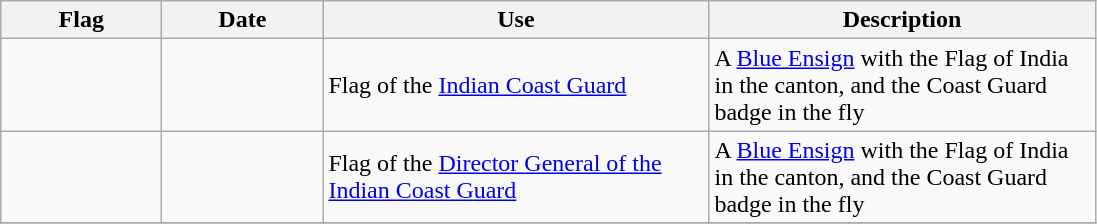<table class="wikitable">
<tr>
<th style="width:100px;">Flag</th>
<th style="width:100px;">Date</th>
<th style="width:250px;">Use</th>
<th style="width:250px;">Description</th>
</tr>
<tr>
<td></td>
<td></td>
<td>Flag of the <a href='#'>Indian Coast Guard</a></td>
<td>A <a href='#'>Blue Ensign</a> with the Flag of India in the canton, and the Coast Guard badge in the fly</td>
</tr>
<tr>
<td></td>
<td></td>
<td>Flag of the <a href='#'>Director General of the Indian Coast Guard</a></td>
<td>A <a href='#'>Blue Ensign</a> with the Flag of India in the canton, and the Coast Guard badge in the fly</td>
</tr>
<tr>
</tr>
</table>
